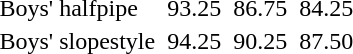<table>
<tr>
<td>Boys' halfpipe<br></td>
<td></td>
<td>93.25</td>
<td></td>
<td>86.75</td>
<td></td>
<td>84.25</td>
</tr>
<tr>
<td>Boys' slopestyle<br></td>
<td></td>
<td>94.25</td>
<td></td>
<td>90.25</td>
<td></td>
<td>87.50</td>
</tr>
</table>
